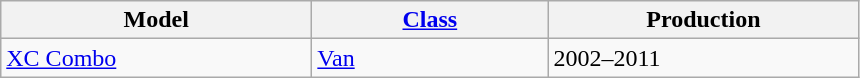<table class="wikitable">
<tr>
<th style="width:200px;">Model</th>
<th style="width:150px;"><a href='#'>Class</a></th>
<th style="width:200px;">Production</th>
</tr>
<tr>
<td valign="top"><a href='#'>XC Combo</a></td>
<td valign="top"><a href='#'>Van</a></td>
<td valign="top">2002–2011</td>
</tr>
</table>
